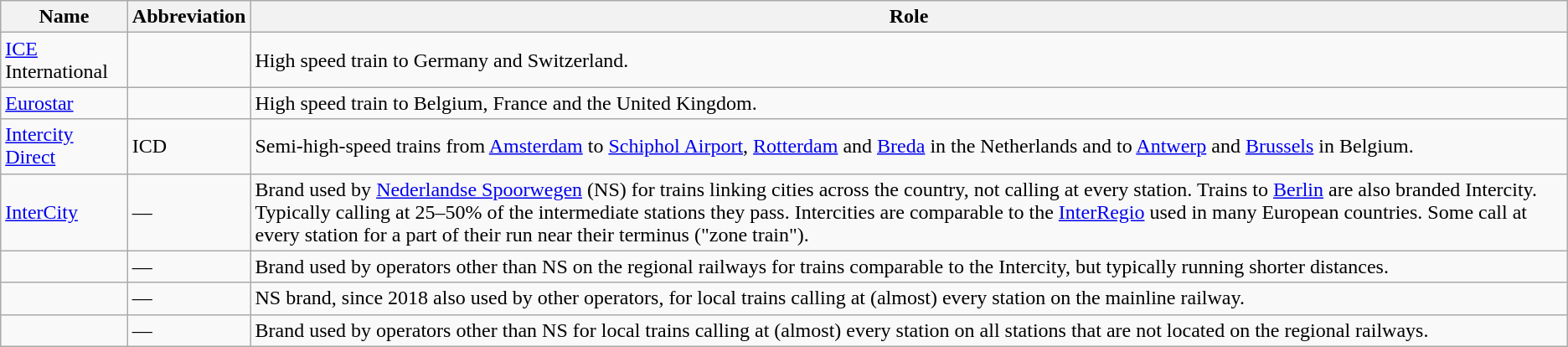<table class="wikitable">
<tr>
<th>Name</th>
<th>Abbreviation</th>
<th>Role</th>
</tr>
<tr>
<td><a href='#'>ICE</a> International</td>
<td></td>
<td>High speed train to Germany and Switzerland.</td>
</tr>
<tr>
<td><a href='#'>Eurostar</a></td>
<td></td>
<td>High speed train to Belgium, France and the United Kingdom.</td>
</tr>
<tr>
<td><a href='#'>Intercity Direct</a></td>
<td>ICD</td>
<td>Semi-high-speed trains from <a href='#'>Amsterdam</a> to <a href='#'>Schiphol Airport</a>, <a href='#'>Rotterdam</a> and <a href='#'>Breda</a> in the Netherlands and to <a href='#'>Antwerp</a> and <a href='#'>Brussels</a> in Belgium.</td>
</tr>
<tr>
<td><a href='#'>InterCity</a></td>
<td>—</td>
<td>Brand used by <a href='#'>Nederlandse Spoorwegen</a> (NS) for trains linking cities across the country, not calling at every station. Trains to <a href='#'>Berlin</a> are also branded Intercity. Typically calling at 25–50% of the intermediate stations they pass. Intercities are comparable to the <a href='#'>InterRegio</a> used in many European countries. Some call at every station for a part of their run near their terminus ("zone train").</td>
</tr>
<tr>
<td></td>
<td>—</td>
<td>Brand used by operators other than NS on the regional railways for trains comparable to the Intercity, but typically running shorter distances.</td>
</tr>
<tr>
<td></td>
<td>—</td>
<td>NS brand, since 2018 also used by other operators, for local trains calling at (almost) every station on the mainline railway.</td>
</tr>
<tr>
<td></td>
<td>—</td>
<td>Brand used by operators other than NS for local trains calling at (almost) every station on all stations that are not located on the regional railways.</td>
</tr>
</table>
